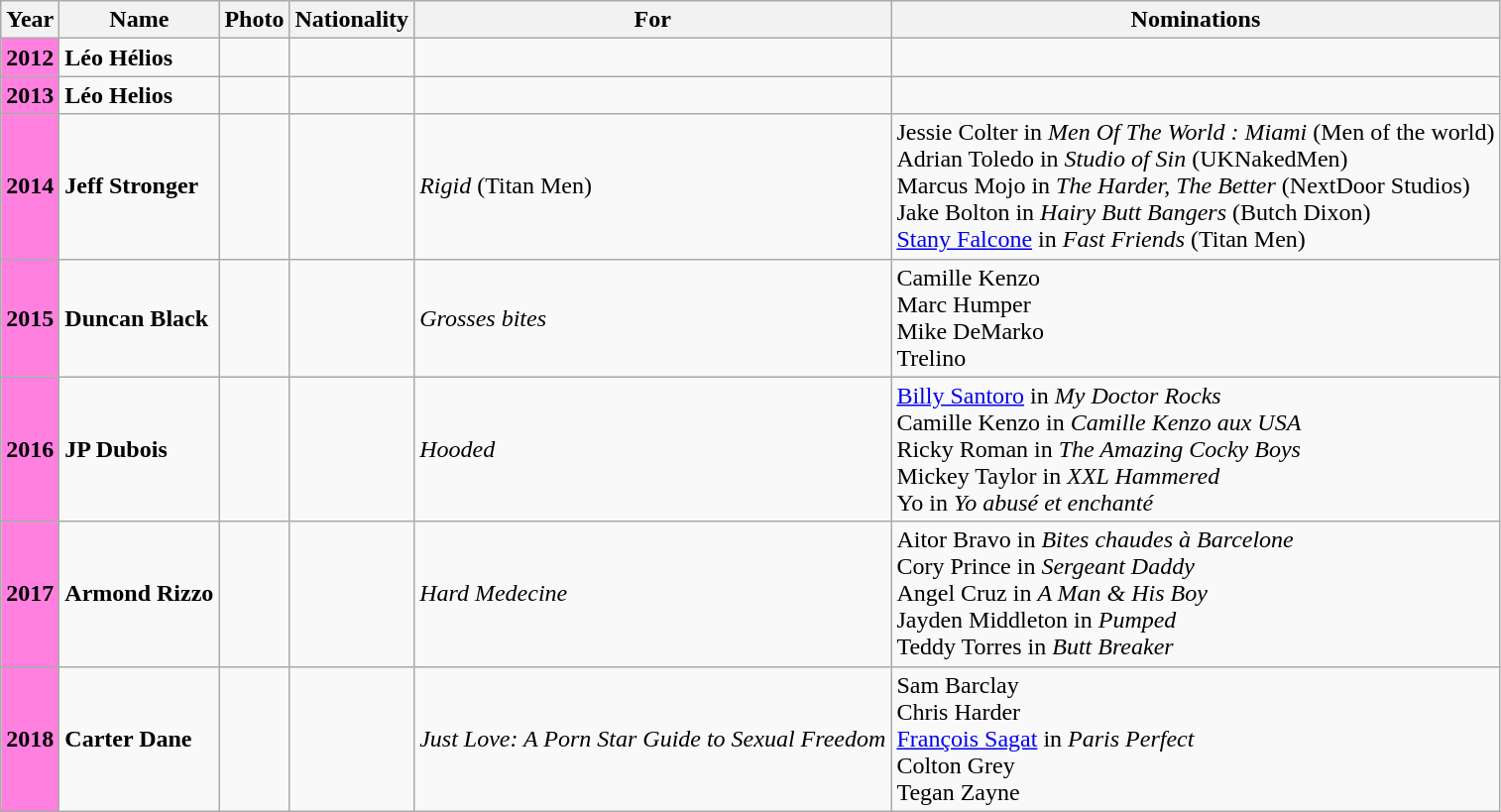<table class="wikitable">
<tr>
<th>Year</th>
<th>Name</th>
<th>Photo</th>
<th>Nationality</th>
<th>For</th>
<th>Nominations</th>
</tr>
<tr>
<th style="background-color: #FF80DF">2012</th>
<td><strong>Léo Hélios</strong></td>
<td></td>
<td align=center></td>
<td></td>
<td></td>
</tr>
<tr>
<th style="background-color: #FF80DF">2013</th>
<td><strong>Léo Helios</strong></td>
<td></td>
<td align=center></td>
<td></td>
<td></td>
</tr>
<tr>
<th style="background-color: #FF80DF">2014</th>
<td><strong>Jeff Stronger</strong></td>
<td></td>
<td align=center></td>
<td><em>Rigid</em> (Titan Men)</td>
<td>Jessie Colter in <em>Men Of The World : Miami</em> (Men of the world)<br>Adrian Toledo in <em>Studio of Sin</em> (UKNakedMen)<br>Marcus Mojo in <em>The Harder, The Better</em> (NextDoor Studios)<br>Jake Bolton in <em>Hairy Butt Bangers</em> (Butch Dixon)<br><a href='#'>Stany Falcone</a> in <em>Fast Friends</em> (Titan Men)</td>
</tr>
<tr>
<th style="background-color: #FF80DF">2015</th>
<td><strong>Duncan Black</strong></td>
<td></td>
<td align=center></td>
<td><em>Grosses bites</em></td>
<td>Camille Kenzo<br>Marc Humper<br>Mike DeMarko<br>Trelino</td>
</tr>
<tr>
<th style="background-color: #FF80DF">2016</th>
<td><strong>JP Dubois</strong></td>
<td></td>
<td></td>
<td><em>Hooded</em></td>
<td><a href='#'>Billy Santoro</a> in <em>My Doctor Rocks</em><br>Camille Kenzo in <em>Camille Kenzo aux USA</em><br>Ricky Roman in <em>The Amazing Cocky Boys</em><br>Mickey Taylor in <em>XXL Hammered</em><br>Yo in <em>Yo abusé et enchanté</em></td>
</tr>
<tr>
<th style="background-color: #FF80DF">2017</th>
<td><strong>Armond Rizzo</strong></td>
<td></td>
<td></td>
<td><em>Hard Medecine</em></td>
<td>Aitor Bravo in <em>Bites chaudes à Barcelone</em><br>Cory Prince in <em>Sergeant Daddy</em><br>Angel Cruz in <em>A Man & His Boy</em><br>Jayden Middleton in <em>Pumped</em><br>Teddy Torres in <em>Butt Breaker</em></td>
</tr>
<tr>
<th style="background-color: #FF80DF">2018</th>
<td><strong>Carter Dane</strong></td>
<td></td>
<td></td>
<td><em>Just Love: A Porn Star Guide to Sexual Freedom</em></td>
<td>Sam Barclay<br>Chris Harder<br><a href='#'>François Sagat</a> in <em>Paris Perfect</em><br>Colton Grey<br>Tegan Zayne</td>
</tr>
</table>
